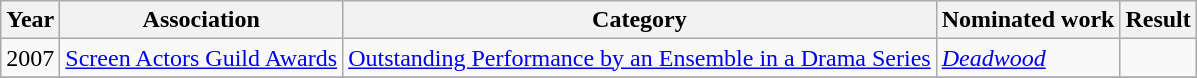<table class="wikitable sortable">
<tr>
<th>Year</th>
<th>Association</th>
<th>Category</th>
<th>Nominated work</th>
<th>Result</th>
</tr>
<tr>
<td>2007</td>
<td><a href='#'>Screen Actors Guild Awards</a></td>
<td><a href='#'>Outstanding Performance by an Ensemble in a Drama Series</a></td>
<td><em><a href='#'>Deadwood</a></em></td>
<td></td>
</tr>
<tr>
</tr>
</table>
